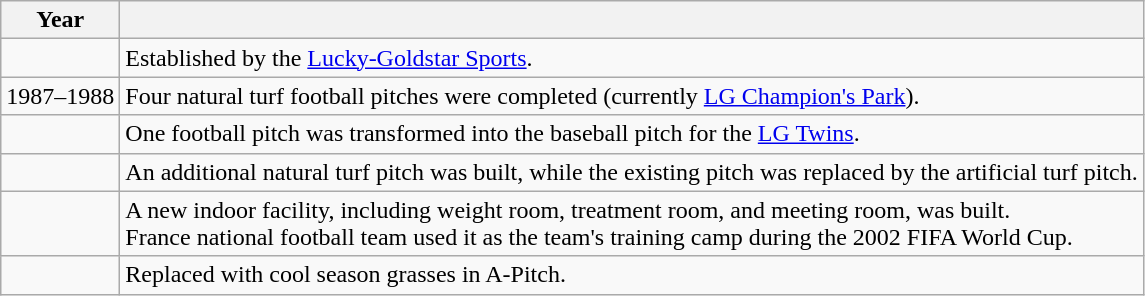<table class="wikitable">
<tr>
<th>Year</th>
<th></th>
</tr>
<tr>
<td></td>
<td>Established by the <a href='#'>Lucky-Goldstar Sports</a>.</td>
</tr>
<tr>
<td>1987–1988</td>
<td>Four natural turf football pitches were completed (currently <a href='#'>LG Champion's Park</a>).</td>
</tr>
<tr>
<td></td>
<td>One football pitch was transformed into the baseball pitch for the <a href='#'>LG Twins</a>.</td>
</tr>
<tr>
<td></td>
<td>An additional natural turf pitch was built, while the existing pitch was replaced by the artificial turf pitch.</td>
</tr>
<tr>
<td></td>
<td>A new indoor facility, including weight room, treatment room, and meeting room, was built.<br>France national football team used it as the team's training camp during the 2002 FIFA World Cup.</td>
</tr>
<tr>
<td></td>
<td>Replaced with cool season grasses in A-Pitch.</td>
</tr>
</table>
